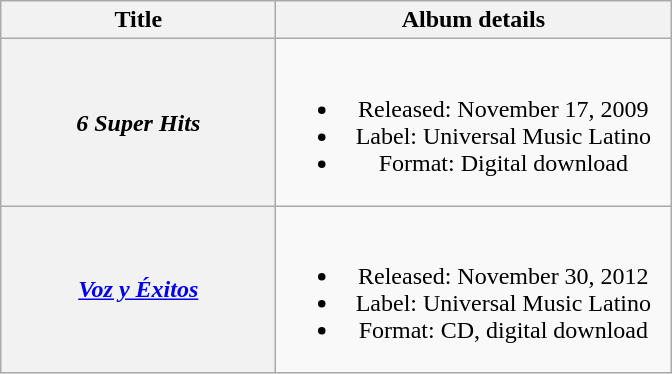<table class="wikitable plainrowheaders" style="text-align:center;">
<tr>
<th scope="col" style="width:11em;">Title</th>
<th scope="col" style="width:16em;">Album details</th>
</tr>
<tr>
<th scope="row"><em>6 Super Hits</em></th>
<td><br><ul><li>Released: November 17, 2009</li><li>Label: Universal Music Latino</li><li>Format: Digital download</li></ul></td>
</tr>
<tr>
<th scope="row"><em><a href='#'>Voz y Éxitos</a></em></th>
<td><br><ul><li>Released: November 30, 2012</li><li>Label: Universal Music Latino</li><li>Format: CD, digital download</li></ul></td>
</tr>
</table>
